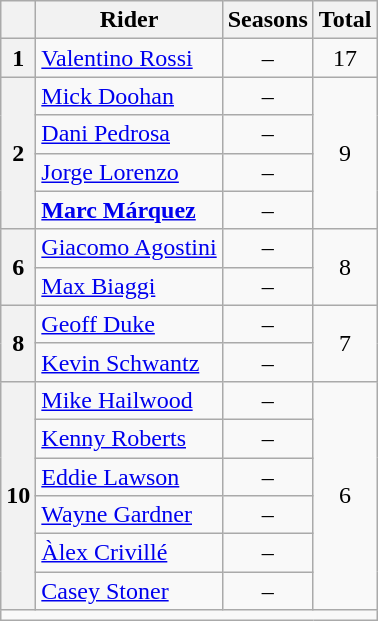<table class="wikitable" style="text-align:center">
<tr>
<th></th>
<th>Rider</th>
<th>Seasons</th>
<th>Total</th>
</tr>
<tr>
<th>1</th>
<td align=left> <a href='#'>Valentino Rossi</a></td>
<td>–</td>
<td>17</td>
</tr>
<tr>
<th rowspan=4>2</th>
<td align=left> <a href='#'>Mick Doohan</a></td>
<td>–</td>
<td rowspan=4>9</td>
</tr>
<tr>
<td align=left> <a href='#'>Dani Pedrosa</a></td>
<td>–</td>
</tr>
<tr>
<td align=left> <a href='#'>Jorge Lorenzo</a></td>
<td>–</td>
</tr>
<tr>
<td align=left> <strong><a href='#'>Marc Márquez</a></strong></td>
<td>–</td>
</tr>
<tr>
<th rowspan=2>6</th>
<td align=left> <a href='#'>Giacomo Agostini</a></td>
<td>–</td>
<td rowspan=2>8</td>
</tr>
<tr>
<td align=left> <a href='#'>Max Biaggi</a></td>
<td>–</td>
</tr>
<tr>
<th rowspan=2>8</th>
<td align=left> <a href='#'>Geoff Duke</a></td>
<td>–</td>
<td rowspan=2>7</td>
</tr>
<tr>
<td align=left> <a href='#'>Kevin Schwantz</a></td>
<td>–</td>
</tr>
<tr>
<th rowspan=6>10</th>
<td align=left> <a href='#'>Mike Hailwood</a></td>
<td>–</td>
<td rowspan=6>6</td>
</tr>
<tr>
<td align=left> <a href='#'>Kenny Roberts</a></td>
<td>–</td>
</tr>
<tr>
<td align=left> <a href='#'>Eddie Lawson</a></td>
<td>–</td>
</tr>
<tr>
<td align=left> <a href='#'>Wayne Gardner</a></td>
<td>–</td>
</tr>
<tr>
<td align=left> <a href='#'>Àlex Crivillé</a></td>
<td>–</td>
</tr>
<tr>
<td align=left> <a href='#'>Casey Stoner</a></td>
<td>–</td>
</tr>
<tr>
<td colspan=4></td>
</tr>
</table>
